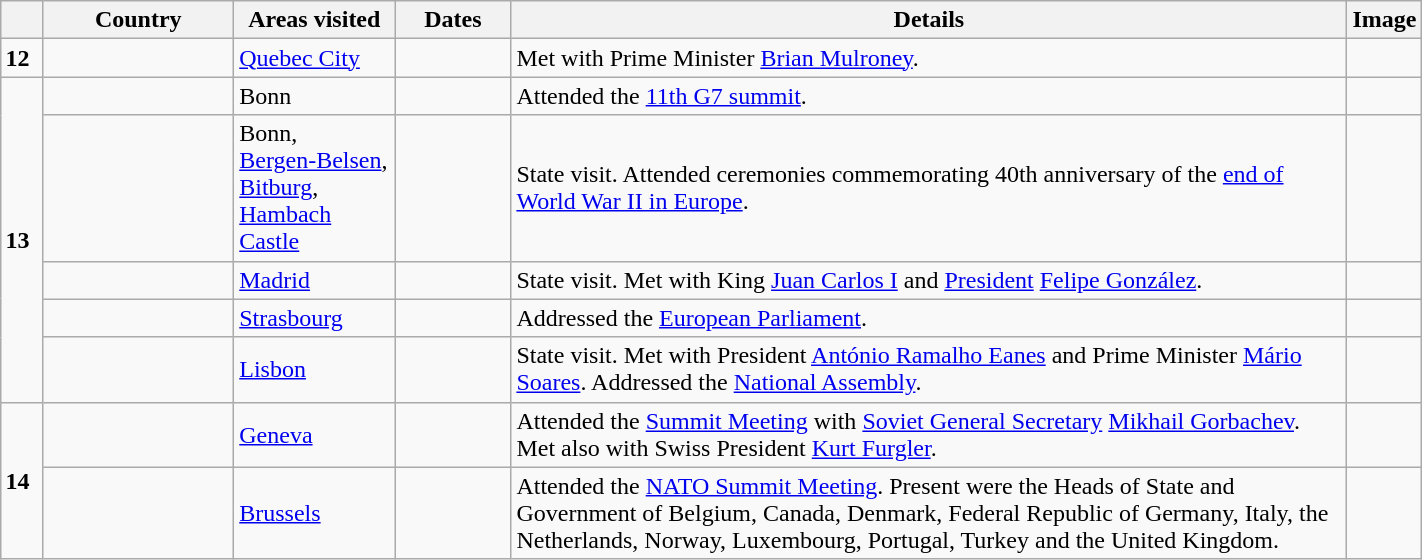<table class="wikitable sortable" border="1" style="margin: 1em auto 1em auto">
<tr>
<th style="width: 3%;"></th>
<th width=120>Country</th>
<th width=100>Areas visited</th>
<th width=70>Dates</th>
<th width=550>Details</th>
<th>Image</th>
</tr>
<tr>
<td><strong>12</strong></td>
<td></td>
<td><a href='#'>Quebec City</a></td>
<td></td>
<td>Met with Prime Minister <a href='#'>Brian Mulroney</a>.</td>
<td></td>
</tr>
<tr>
<td rowspan=5><strong>13</strong></td>
<td></td>
<td>Bonn</td>
<td></td>
<td>Attended the <a href='#'>11th G7 summit</a>.</td>
<td></td>
</tr>
<tr>
<td></td>
<td>Bonn,<br><a href='#'>Bergen-Belsen</a>,<br><a href='#'>Bitburg</a>,<br><a href='#'>Hambach Castle</a></td>
<td></td>
<td>State visit. Attended ceremonies commemorating 40th anniversary of the <a href='#'>end of World War II in Europe</a>.</td>
<td></td>
</tr>
<tr>
<td></td>
<td><a href='#'>Madrid</a></td>
<td></td>
<td>State visit. Met with King <a href='#'>Juan Carlos I</a> and <a href='#'>President</a> <a href='#'>Felipe González</a>.</td>
<td></td>
</tr>
<tr>
<td></td>
<td><a href='#'>Strasbourg</a></td>
<td></td>
<td>Addressed the <a href='#'>European Parliament</a>.</td>
<td></td>
</tr>
<tr>
<td></td>
<td><a href='#'>Lisbon</a></td>
<td></td>
<td>State visit. Met with President <a href='#'>António Ramalho Eanes</a> and Prime Minister <a href='#'>Mário Soares</a>. Addressed the <a href='#'>National Assembly</a>.</td>
<td></td>
</tr>
<tr>
<td rowspan=2><strong>14</strong></td>
<td></td>
<td><a href='#'>Geneva</a></td>
<td></td>
<td>Attended the <a href='#'>Summit Meeting</a> with <a href='#'>Soviet General Secretary</a> <a href='#'>Mikhail Gorbachev</a>. Met also with Swiss President <a href='#'>Kurt Furgler</a>.</td>
<td></td>
</tr>
<tr>
<td></td>
<td><a href='#'>Brussels</a></td>
<td></td>
<td>Attended the <a href='#'>NATO Summit Meeting</a>. Present were the Heads of State and Government of Belgium, Canada, Denmark, Federal Republic of Germany, Italy, the Netherlands, Norway, Luxembourg, Portugal, Turkey and the United Kingdom.</td>
<td></td>
</tr>
</table>
